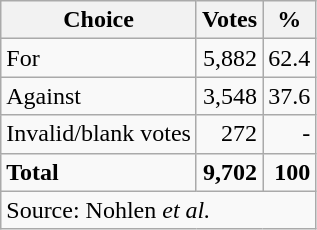<table class=wikitable style=text-align:right>
<tr>
<th>Choice</th>
<th>Votes</th>
<th>%</th>
</tr>
<tr>
<td align=left>For</td>
<td>5,882</td>
<td>62.4</td>
</tr>
<tr>
<td align=left>Against</td>
<td>3,548</td>
<td>37.6</td>
</tr>
<tr>
<td align=left>Invalid/blank votes</td>
<td>272</td>
<td>-</td>
</tr>
<tr>
<td align=left><strong>Total</strong></td>
<td><strong>9,702</strong></td>
<td><strong>100</strong></td>
</tr>
<tr>
<td colspan=3 align=left>Source: Nohlen <em>et al.</em></td>
</tr>
</table>
